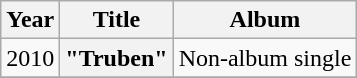<table class="wikitable plainrowheaders" style="text-align:center;">
<tr>
<th scope="col">Year</th>
<th scope="col">Title</th>
<th scope="col">Album</th>
</tr>
<tr>
<td>2010</td>
<th scope="row">"Truben"</th>
<td>Non-album single</td>
</tr>
<tr>
</tr>
</table>
